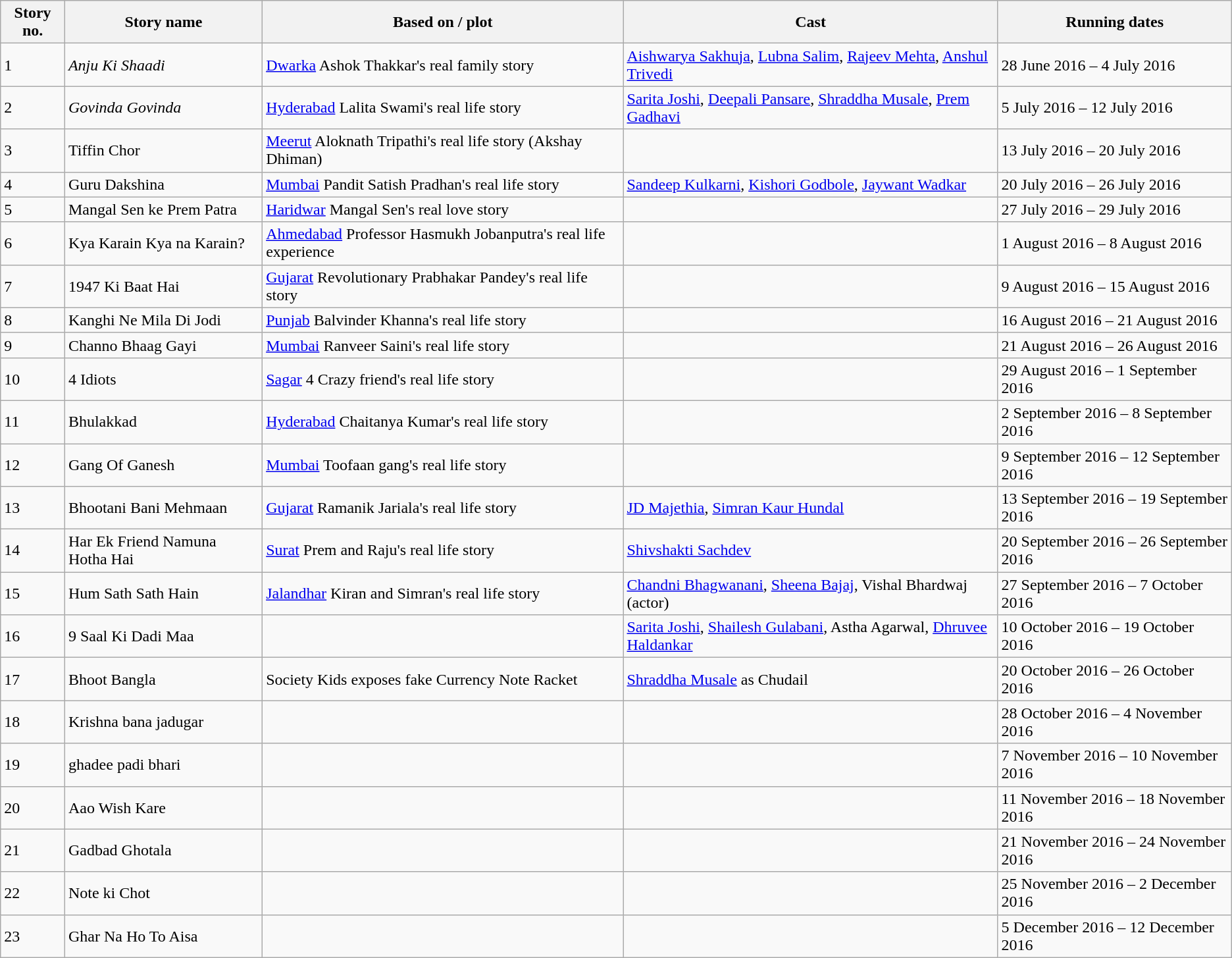<table class="wikitable">
<tr>
<th>Story no.</th>
<th>Story name</th>
<th>Based on / plot</th>
<th>Cast</th>
<th>Running dates</th>
</tr>
<tr>
<td>1</td>
<td><em>Anju Ki Shaadi</em></td>
<td><a href='#'>Dwarka</a> Ashok Thakkar's real family story</td>
<td><a href='#'>Aishwarya Sakhuja</a>, <a href='#'>Lubna Salim</a>, <a href='#'>Rajeev Mehta</a>, <a href='#'>Anshul Trivedi</a></td>
<td>28 June 2016 – 4 July 2016</td>
</tr>
<tr>
<td>2</td>
<td><em>Govinda Govinda</em></td>
<td><a href='#'>Hyderabad</a> Lalita Swami's real life story</td>
<td><a href='#'>Sarita Joshi</a>, <a href='#'>Deepali Pansare</a>, <a href='#'>Shraddha Musale</a>, <a href='#'>Prem Gadhavi</a></td>
<td>5 July 2016 – 12 July 2016</td>
</tr>
<tr>
<td>3</td>
<td>Tiffin Chor</td>
<td><a href='#'>Meerut</a> Aloknath Tripathi's real life story (Akshay Dhiman)</td>
<td></td>
<td>13 July 2016 – 20 July 2016</td>
</tr>
<tr>
<td>4</td>
<td>Guru Dakshina</td>
<td><a href='#'>Mumbai</a> Pandit Satish Pradhan's real life story</td>
<td><a href='#'>Sandeep Kulkarni</a>, <a href='#'>Kishori Godbole</a>, <a href='#'>Jaywant Wadkar</a></td>
<td>20 July 2016 – 26 July 2016</td>
</tr>
<tr>
<td>5</td>
<td>Mangal Sen ke Prem Patra</td>
<td><a href='#'>Haridwar</a> Mangal Sen's real love story</td>
<td></td>
<td>27 July 2016 – 29 July 2016</td>
</tr>
<tr>
<td>6</td>
<td>Kya Karain Kya na Karain?</td>
<td><a href='#'>Ahmedabad</a> Professor Hasmukh Jobanputra's real life experience</td>
<td></td>
<td>1 August 2016 – 8 August 2016</td>
</tr>
<tr>
<td>7</td>
<td>1947 Ki Baat Hai</td>
<td><a href='#'>Gujarat</a> Revolutionary Prabhakar Pandey's real life story</td>
<td></td>
<td>9 August 2016 – 15 August 2016</td>
</tr>
<tr>
<td>8</td>
<td>Kanghi Ne Mila Di Jodi</td>
<td><a href='#'>Punjab</a> Balvinder Khanna's real life story</td>
<td></td>
<td>16 August 2016 – 21 August 2016</td>
</tr>
<tr>
<td>9</td>
<td>Channo Bhaag Gayi</td>
<td><a href='#'>Mumbai</a> Ranveer Saini's real life story</td>
<td></td>
<td>21 August 2016 – 26 August 2016</td>
</tr>
<tr>
<td>10</td>
<td>4 Idiots</td>
<td><a href='#'>Sagar</a> 4 Crazy friend's real life story</td>
<td></td>
<td>29 August 2016 – 1 September 2016</td>
</tr>
<tr>
<td>11</td>
<td>Bhulakkad</td>
<td><a href='#'>Hyderabad</a> Chaitanya Kumar's real life story</td>
<td></td>
<td>2 September 2016 – 8 September 2016</td>
</tr>
<tr>
<td>12</td>
<td>Gang Of Ganesh</td>
<td><a href='#'>Mumbai</a> Toofaan gang's real life story</td>
<td></td>
<td>9 September 2016 – 12 September 2016</td>
</tr>
<tr>
<td>13</td>
<td>Bhootani Bani Mehmaan</td>
<td><a href='#'>Gujarat</a> Ramanik Jariala's real life story</td>
<td><a href='#'>JD Majethia</a>, <a href='#'>Simran Kaur Hundal</a></td>
<td>13 September 2016 – 19 September 2016</td>
</tr>
<tr>
<td>14</td>
<td>Har Ek Friend Namuna Hotha Hai</td>
<td><a href='#'>Surat</a> Prem and Raju's real life story</td>
<td><a href='#'>Shivshakti Sachdev</a></td>
<td>20 September 2016 – 26 September 2016</td>
</tr>
<tr>
<td>15</td>
<td>Hum Sath Sath Hain</td>
<td><a href='#'>Jalandhar</a> Kiran and Simran's real life story</td>
<td><a href='#'>Chandni Bhagwanani</a>, <a href='#'>Sheena Bajaj</a>, Vishal Bhardwaj (actor)</td>
<td>27 September 2016 – 7 October 2016</td>
</tr>
<tr>
<td>16</td>
<td>9 Saal Ki Dadi Maa</td>
<td></td>
<td><a href='#'>Sarita Joshi</a>, <a href='#'>Shailesh Gulabani</a>, Astha Agarwal, <a href='#'>Dhruvee Haldankar</a></td>
<td>10 October 2016 – 19 October 2016</td>
</tr>
<tr>
<td>17</td>
<td>Bhoot Bangla</td>
<td>Society Kids exposes fake Currency Note Racket</td>
<td><a href='#'>Shraddha Musale</a> as Chudail</td>
<td>20 October 2016 – 26 October 2016</td>
</tr>
<tr>
<td>18</td>
<td>Krishna bana jadugar</td>
<td></td>
<td></td>
<td>28 October 2016 – 4 November 2016</td>
</tr>
<tr>
<td>19</td>
<td>ghadee padi bhari</td>
<td></td>
<td></td>
<td>7 November 2016 – 10 November 2016</td>
</tr>
<tr>
<td>20</td>
<td>Aao Wish Kare</td>
<td></td>
<td></td>
<td>11 November 2016 – 18 November 2016</td>
</tr>
<tr>
<td>21</td>
<td>Gadbad Ghotala</td>
<td></td>
<td></td>
<td>21 November 2016 – 24 November 2016</td>
</tr>
<tr>
<td>22</td>
<td>Note ki Chot</td>
<td></td>
<td></td>
<td>25 November 2016 – 2 December 2016</td>
</tr>
<tr>
<td>23</td>
<td>Ghar Na Ho To Aisa</td>
<td></td>
<td></td>
<td>5 December 2016 – 12 December 2016</td>
</tr>
</table>
